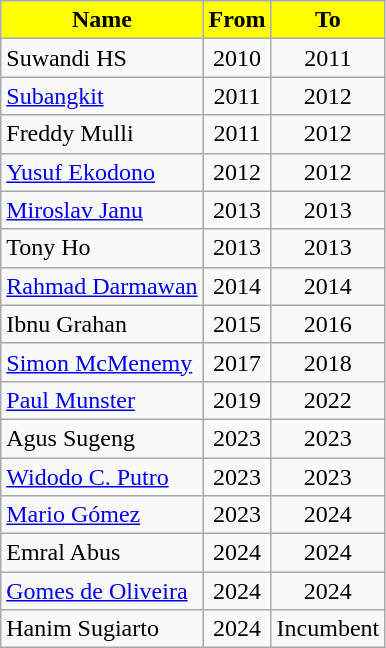<table class="wikitable">
<tr>
<th style="background:Yellow; color:black;">Name</th>
<th style="background:Yellow; color:black;">From</th>
<th style="background:Yellow; color:black;">To</th>
</tr>
<tr>
<td> Suwandi HS</td>
<td style="text-align:center;">2010</td>
<td align=center>2011</td>
</tr>
<tr>
<td> <a href='#'>Subangkit</a></td>
<td style="text-align:center;">2011</td>
<td align=center>2012</td>
</tr>
<tr>
<td> Freddy Mulli</td>
<td style="text-align:center;">2011</td>
<td align=center>2012</td>
</tr>
<tr>
<td> <a href='#'>Yusuf Ekodono</a></td>
<td style="text-align:center;">2012</td>
<td align=center>2012</td>
</tr>
<tr>
<td> <a href='#'>Miroslav Janu</a></td>
<td style="text-align:center;">2013</td>
<td align=center>2013</td>
</tr>
<tr>
<td> Tony Ho</td>
<td style="text-align:center;">2013</td>
<td align=center>2013</td>
</tr>
<tr>
<td> <a href='#'>Rahmad Darmawan</a></td>
<td style="text-align:center;">2014</td>
<td align=center>2014</td>
</tr>
<tr>
<td> Ibnu Grahan</td>
<td style="text-align:center;">2015</td>
<td align=center>2016</td>
</tr>
<tr>
<td> <a href='#'>Simon McMenemy</a></td>
<td style="text-align:center;">2017</td>
<td align=center>2018</td>
</tr>
<tr>
<td> <a href='#'>Paul Munster</a></td>
<td style="text-align:center;">2019</td>
<td align=center>2022</td>
</tr>
<tr>
<td> Agus Sugeng</td>
<td style="text-align:center;">2023</td>
<td align=center>2023</td>
</tr>
<tr>
<td> <a href='#'>Widodo C. Putro</a></td>
<td style="text-align:center;">2023</td>
<td align=center>2023</td>
</tr>
<tr>
<td> <a href='#'>Mario Gómez</a></td>
<td style="text-align:center;">2023</td>
<td align=center>2024</td>
</tr>
<tr>
<td> Emral Abus</td>
<td style="text-align:center;">2024</td>
<td align=center>2024</td>
</tr>
<tr>
<td> <a href='#'>Gomes de Oliveira</a></td>
<td style="text-align:center;">2024</td>
<td align=center>2024</td>
</tr>
<tr>
<td> Hanim Sugiarto</td>
<td style="text-align:center;">2024</td>
<td align=center>Incumbent</td>
</tr>
</table>
